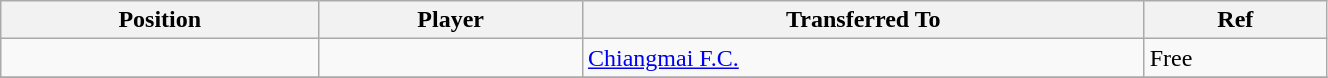<table class="wikitable sortable" style="width:70%; text-align:center; font-size:100%; text-align:left;">
<tr>
<th><strong>Position</strong></th>
<th><strong>Player</strong></th>
<th><strong>Transferred To</strong></th>
<th><strong>Ref</strong></th>
</tr>
<tr>
<td></td>
<td></td>
<td> <a href='#'>Chiangmai F.C.</a></td>
<td>Free </td>
</tr>
<tr>
</tr>
</table>
